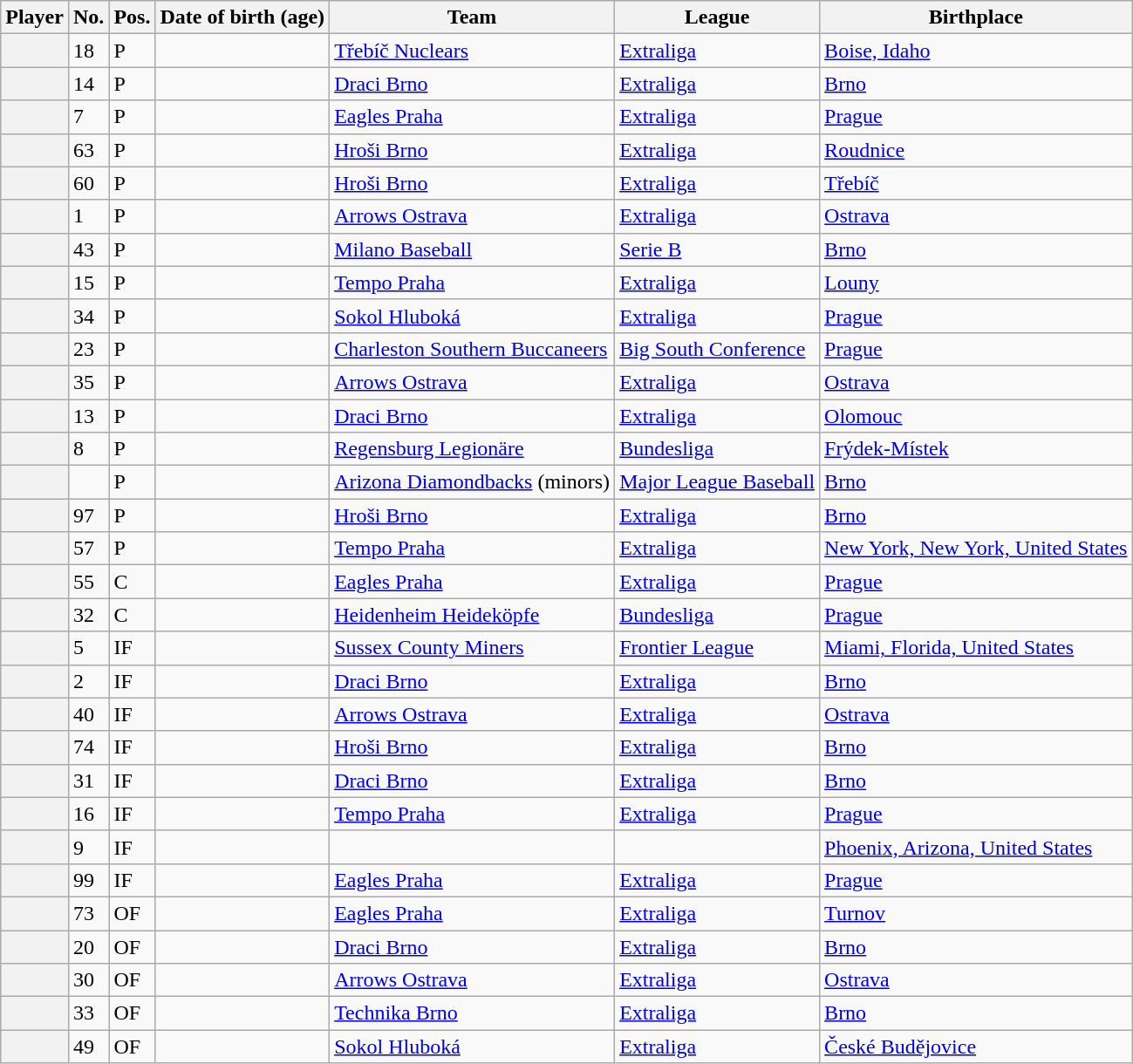<table class="wikitable sortable plainrowheaders" style="white-space:nowrap;">
<tr>
<th scope="col">Player</th>
<th scope="col">No.</th>
<th scope="col">Pos.</th>
<th scope="col">Date of birth (age)</th>
<th scope="col">Team</th>
<th scope="col">League</th>
<th scope="col">Birthplace</th>
</tr>
<tr>
<th scope="row"></th>
<td>18</td>
<td>P</td>
<td></td>
<td> <a href='#'>Třebíč Nuclears</a></td>
<td><a href='#'>Extraliga</a></td>
<td> <a href='#'>Boise, Idaho</a></td>
</tr>
<tr>
<th scope="row"></th>
<td>14</td>
<td>P</td>
<td></td>
<td> <a href='#'>Draci Brno</a></td>
<td><a href='#'>Extraliga</a></td>
<td> <a href='#'>Brno</a></td>
</tr>
<tr>
<th scope="row"></th>
<td>7</td>
<td>P</td>
<td></td>
<td> <a href='#'>Eagles Praha</a></td>
<td><a href='#'>Extraliga</a></td>
<td> <a href='#'>Prague</a></td>
</tr>
<tr>
<th scope="row"></th>
<td>63</td>
<td>P</td>
<td></td>
<td> <a href='#'>Hroši Brno</a></td>
<td><a href='#'>Extraliga</a></td>
<td> <a href='#'>Roudnice</a></td>
</tr>
<tr>
<th scope="row"></th>
<td>60</td>
<td>P</td>
<td></td>
<td> <a href='#'>Hroši Brno</a></td>
<td><a href='#'>Extraliga</a></td>
<td> <a href='#'>Třebíč</a></td>
</tr>
<tr>
<th scope="row"></th>
<td>1</td>
<td>P</td>
<td></td>
<td> <a href='#'>Arrows Ostrava</a></td>
<td><a href='#'>Extraliga</a></td>
<td> <a href='#'>Ostrava</a></td>
</tr>
<tr>
<th scope="row"></th>
<td>43</td>
<td>P</td>
<td></td>
<td> <a href='#'>Milano Baseball</a></td>
<td><a href='#'>Serie B</a></td>
<td> <a href='#'>Brno</a></td>
</tr>
<tr>
<th scope="row"></th>
<td>15</td>
<td>P</td>
<td></td>
<td> <a href='#'>Tempo Praha</a></td>
<td><a href='#'>Extraliga</a></td>
<td> <a href='#'>Louny</a></td>
</tr>
<tr>
<th scope="row"></th>
<td>34</td>
<td>P</td>
<td></td>
<td> <a href='#'>Sokol Hluboká</a></td>
<td><a href='#'>Extraliga</a></td>
<td> <a href='#'>Prague</a></td>
</tr>
<tr>
<th scope="row"></th>
<td>23</td>
<td>P</td>
<td></td>
<td> <a href='#'>Charleston Southern Buccaneers</a></td>
<td><a href='#'>Big South Conference</a></td>
<td> <a href='#'>Prague</a></td>
</tr>
<tr>
<th scope="row"></th>
<td>35</td>
<td>P</td>
<td></td>
<td> <a href='#'>Arrows Ostrava</a></td>
<td><a href='#'>Extraliga</a></td>
<td> <a href='#'>Ostrava</a></td>
</tr>
<tr>
<th scope="row"></th>
<td>13</td>
<td>P</td>
<td></td>
<td> <a href='#'>Draci Brno</a></td>
<td><a href='#'>Extraliga</a></td>
<td> <a href='#'>Olomouc</a></td>
</tr>
<tr>
<th scope="row"></th>
<td>8</td>
<td>P</td>
<td></td>
<td> <a href='#'>Regensburg Legionäre</a></td>
<td><a href='#'>Bundesliga</a></td>
<td> <a href='#'>Frýdek-Místek</a></td>
</tr>
<tr>
<th scope="row"></th>
<td></td>
<td>P</td>
<td></td>
<td> <a href='#'>Arizona Diamondbacks</a> (minors)</td>
<td><a href='#'>Major League Baseball</a></td>
<td> <a href='#'>Brno</a></td>
</tr>
<tr>
<th scope="row"></th>
<td>97</td>
<td>P</td>
<td></td>
<td> <a href='#'>Hroši Brno</a></td>
<td><a href='#'>Extraliga</a></td>
<td> <a href='#'>Brno</a></td>
</tr>
<tr>
<th scope="row"></th>
<td>57</td>
<td>P</td>
<td></td>
<td> <a href='#'>Tempo Praha</a></td>
<td><a href='#'>Extraliga</a></td>
<td> <a href='#'>New York, New York, United States</a></td>
</tr>
<tr>
<th scope="row"></th>
<td>55</td>
<td>C</td>
<td></td>
<td> <a href='#'>Eagles Praha</a></td>
<td><a href='#'>Extraliga</a></td>
<td> <a href='#'>Prague</a></td>
</tr>
<tr>
<th scope="row"></th>
<td>32</td>
<td>C</td>
<td></td>
<td> <a href='#'>Heidenheim Heideköpfe</a></td>
<td><a href='#'>Bundesliga</a></td>
<td> <a href='#'>Prague</a></td>
</tr>
<tr>
<th scope="row"></th>
<td>5</td>
<td>IF</td>
<td></td>
<td> <a href='#'>Sussex County Miners</a></td>
<td><a href='#'>Frontier League</a></td>
<td> <a href='#'>Miami, Florida, United States</a></td>
</tr>
<tr>
<th scope="row"></th>
<td>2</td>
<td>IF</td>
<td></td>
<td> <a href='#'>Draci Brno</a></td>
<td><a href='#'>Extraliga</a></td>
<td> <a href='#'>Brno</a></td>
</tr>
<tr>
<th scope="row"></th>
<td>40</td>
<td>IF</td>
<td></td>
<td> <a href='#'>Arrows Ostrava</a></td>
<td><a href='#'>Extraliga</a></td>
<td> <a href='#'>Ostrava</a></td>
</tr>
<tr>
<th scope="row"></th>
<td>74</td>
<td>IF</td>
<td></td>
<td> <a href='#'>Hroši Brno</a></td>
<td><a href='#'>Extraliga</a></td>
<td> <a href='#'>Brno</a></td>
</tr>
<tr>
<th scope="row"></th>
<td>31</td>
<td>IF</td>
<td></td>
<td> <a href='#'>Draci Brno</a></td>
<td><a href='#'>Extraliga</a></td>
<td> <a href='#'>Brno</a></td>
</tr>
<tr>
<th scope="row"></th>
<td>16</td>
<td>IF</td>
<td></td>
<td> <a href='#'>Tempo Praha</a></td>
<td><a href='#'>Extraliga</a></td>
<td> <a href='#'>Prague</a></td>
</tr>
<tr>
<th scope="row"></th>
<td>9</td>
<td>IF</td>
<td></td>
<td></td>
<td></td>
<td> <a href='#'> Phoenix, Arizona, United States</a></td>
</tr>
<tr>
<th scope="row"></th>
<td>99</td>
<td>IF</td>
<td></td>
<td> <a href='#'>Eagles Praha</a></td>
<td><a href='#'>Extraliga</a></td>
<td> <a href='#'>Prague</a></td>
</tr>
<tr>
<th scope="row"></th>
<td>73</td>
<td>OF</td>
<td></td>
<td> <a href='#'>Eagles Praha</a></td>
<td><a href='#'>Extraliga</a></td>
<td> <a href='#'>Turnov</a></td>
</tr>
<tr>
<th scope="row"></th>
<td>20</td>
<td>OF</td>
<td></td>
<td> <a href='#'>Draci Brno</a></td>
<td><a href='#'>Extraliga</a></td>
<td> <a href='#'>Brno</a></td>
</tr>
<tr>
<th scope="row"></th>
<td>30</td>
<td>OF</td>
<td></td>
<td> <a href='#'>Arrows Ostrava</a></td>
<td><a href='#'>Extraliga</a></td>
<td> <a href='#'>Ostrava</a></td>
</tr>
<tr>
<th scope="row"></th>
<td>33</td>
<td>OF</td>
<td></td>
<td> <a href='#'>Technika Brno</a></td>
<td><a href='#'>Extraliga</a></td>
<td> <a href='#'>Brno</a></td>
</tr>
<tr>
<th scope="row"></th>
<td>49</td>
<td>OF</td>
<td></td>
<td> <a href='#'>Sokol Hluboká</a></td>
<td><a href='#'>Extraliga</a></td>
<td> <a href='#'>České Budějovice</a></td>
</tr>
</table>
